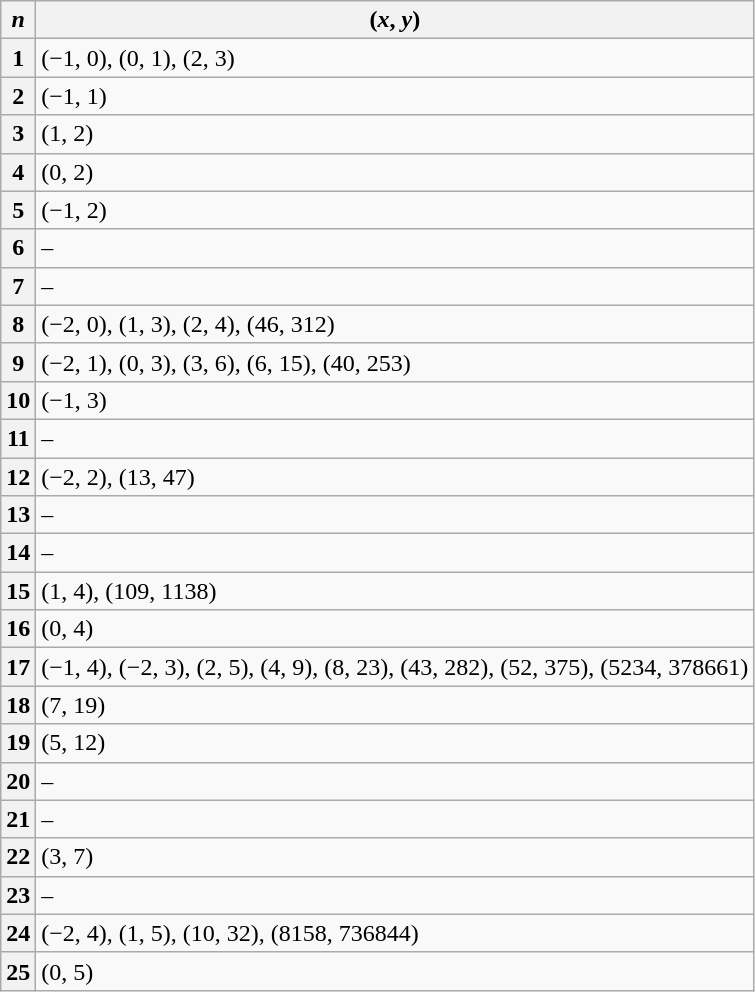<table class="wikitable" style="text-align: left; display: inline-table;">
<tr>
<th><em>n</em></th>
<th>(<em>x</em>, <em>y</em>)</th>
</tr>
<tr>
<th>1</th>
<td>(−1, 0),  (0, 1),  (2, 3)</td>
</tr>
<tr>
<th>2</th>
<td>(−1, 1)</td>
</tr>
<tr>
<th>3</th>
<td>(1, 2)</td>
</tr>
<tr>
<th>4</th>
<td>(0, 2)</td>
</tr>
<tr>
<th>5</th>
<td>(−1, 2)</td>
</tr>
<tr>
<th>6</th>
<td>–</td>
</tr>
<tr>
<th>7</th>
<td>–</td>
</tr>
<tr>
<th>8</th>
<td>(−2, 0),  (1, 3),  (2, 4),  (46, 312)</td>
</tr>
<tr>
<th>9</th>
<td>(−2, 1),  (0, 3),  (3, 6), (6, 15), (40, 253)</td>
</tr>
<tr>
<th>10</th>
<td>(−1, 3)</td>
</tr>
<tr>
<th>11</th>
<td>–</td>
</tr>
<tr>
<th>12</th>
<td>(−2, 2),  (13, 47)</td>
</tr>
<tr>
<th>13</th>
<td>–</td>
</tr>
<tr>
<th>14</th>
<td>–</td>
</tr>
<tr>
<th>15</th>
<td>(1, 4),  (109, 1138)</td>
</tr>
<tr>
<th>16</th>
<td>(0, 4)</td>
</tr>
<tr>
<th>17</th>
<td>(−1, 4),  (−2, 3),  (2, 5),  (4, 9), (8, 23), (43, 282),  (52, 375),  (5234, 378661)</td>
</tr>
<tr>
<th>18</th>
<td>(7, 19)</td>
</tr>
<tr>
<th>19</th>
<td>(5, 12)</td>
</tr>
<tr>
<th>20</th>
<td>–</td>
</tr>
<tr>
<th>21</th>
<td>–</td>
</tr>
<tr>
<th>22</th>
<td>(3, 7)</td>
</tr>
<tr>
<th>23</th>
<td>–</td>
</tr>
<tr>
<th>24</th>
<td>(−2, 4),  (1, 5),  (10, 32),  (8158, 736844)</td>
</tr>
<tr>
<th>25</th>
<td>(0, 5)</td>
</tr>
</table>
